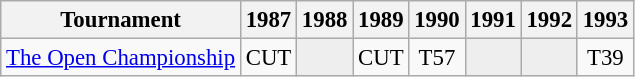<table class="wikitable" style="font-size:95%;text-align:center;">
<tr>
<th>Tournament</th>
<th>1987</th>
<th>1988</th>
<th>1989</th>
<th>1990</th>
<th>1991</th>
<th>1992</th>
<th>1993</th>
</tr>
<tr>
<td align=left><a href='#'>The Open Championship</a></td>
<td>CUT</td>
<td style="background:#eeeeee;"></td>
<td>CUT</td>
<td>T57</td>
<td style="background:#eeeeee;"></td>
<td style="background:#eeeeee;"></td>
<td>T39</td>
</tr>
</table>
